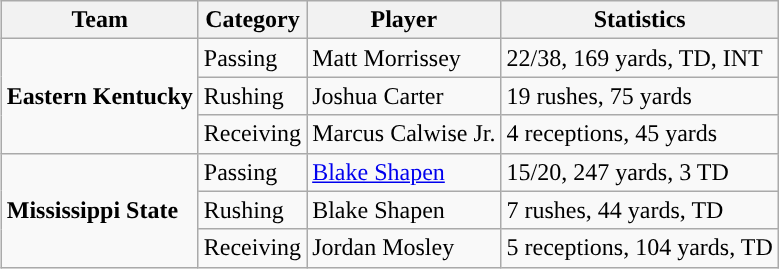<table class="wikitable" style="float: right;">
<tr>
<th>Team</th>
<th>Category</th>
<th>Player</th>
<th>Statistics</th>
</tr>
<tr>
<td rowspan=3><strong>Eastern Kentucky</strong></td>
<td>Passing</td>
<td>Matt Morrissey</td>
<td>22/38, 169 yards, TD, INT</td>
</tr>
<tr>
<td>Rushing</td>
<td>Joshua Carter</td>
<td>19 rushes, 75 yards</td>
</tr>
<tr>
<td>Receiving</td>
<td>Marcus Calwise Jr.</td>
<td>4 receptions, 45 yards</td>
</tr>
<tr>
<td rowspan=3><strong>Mississippi State</strong></td>
<td>Passing</td>
<td><a href='#'>Blake Shapen</a></td>
<td>15/20, 247 yards, 3 TD</td>
</tr>
<tr>
<td>Rushing</td>
<td>Blake Shapen</td>
<td>7 rushes, 44 yards, TD</td>
</tr>
<tr>
<td>Receiving</td>
<td>Jordan Mosley</td>
<td>5 receptions, 104 yards, TD</td>
</tr>
</table>
